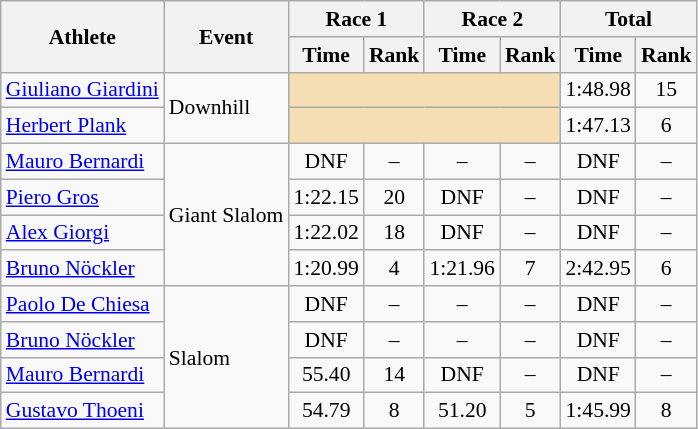<table class="wikitable" style="font-size:90%">
<tr>
<th rowspan="2">Athlete</th>
<th rowspan="2">Event</th>
<th colspan="2">Race 1</th>
<th colspan="2">Race 2</th>
<th colspan="2">Total</th>
</tr>
<tr>
<th>Time</th>
<th>Rank</th>
<th>Time</th>
<th>Rank</th>
<th>Time</th>
<th>Rank</th>
</tr>
<tr>
<td><a href='#'>Giuliano Giardini</a></td>
<td rowspan="2">Downhill</td>
<td colspan="4" bgcolor="wheat"></td>
<td align="center">1:48.98</td>
<td align="center">15</td>
</tr>
<tr>
<td><a href='#'>Herbert Plank</a></td>
<td colspan="4" bgcolor="wheat"></td>
<td align="center">1:47.13</td>
<td align="center">6</td>
</tr>
<tr>
<td><a href='#'>Mauro Bernardi</a></td>
<td rowspan="4">Giant Slalom</td>
<td align="center">DNF</td>
<td align="center">–</td>
<td align="center">–</td>
<td align="center">–</td>
<td align="center">DNF</td>
<td align="center">–</td>
</tr>
<tr>
<td><a href='#'>Piero Gros</a></td>
<td align="center">1:22.15</td>
<td align="center">20</td>
<td align="center">DNF</td>
<td align="center">–</td>
<td align="center">DNF</td>
<td align="center">–</td>
</tr>
<tr>
<td><a href='#'>Alex Giorgi</a></td>
<td align="center">1:22.02</td>
<td align="center">18</td>
<td align="center">DNF</td>
<td align="center">–</td>
<td align="center">DNF</td>
<td align="center">–</td>
</tr>
<tr>
<td><a href='#'>Bruno Nöckler</a></td>
<td align="center">1:20.99</td>
<td align="center">4</td>
<td align="center">1:21.96</td>
<td align="center">7</td>
<td align="center">2:42.95</td>
<td align="center">6</td>
</tr>
<tr>
<td><a href='#'>Paolo De Chiesa</a></td>
<td rowspan="4">Slalom</td>
<td align="center">DNF</td>
<td align="center">–</td>
<td align="center">–</td>
<td align="center">–</td>
<td align="center">DNF</td>
<td align="center">–</td>
</tr>
<tr>
<td><a href='#'>Bruno Nöckler</a></td>
<td align="center">DNF</td>
<td align="center">–</td>
<td align="center">–</td>
<td align="center">–</td>
<td align="center">DNF</td>
<td align="center">–</td>
</tr>
<tr>
<td><a href='#'>Mauro Bernardi</a></td>
<td align="center">55.40</td>
<td align="center">14</td>
<td align="center">DNF</td>
<td align="center">–</td>
<td align="center">DNF</td>
<td align="center">–</td>
</tr>
<tr>
<td><a href='#'>Gustavo Thoeni</a></td>
<td align="center">54.79</td>
<td align="center">8</td>
<td align="center">51.20</td>
<td align="center">5</td>
<td align="center">1:45.99</td>
<td align="center">8</td>
</tr>
</table>
